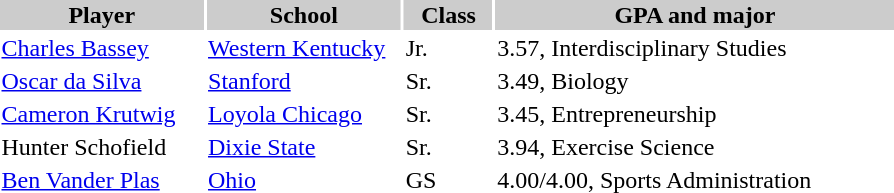<table style="width:600px" "border:'1' 'solid' 'gray' ">
<tr>
<th style="background:#ccc; width:23%;">Player</th>
<th style="background:#ccc; width:22%;">School</th>
<th style="background:#ccc; width:10%;">Class</th>
<th style="background:#ccc; width:45%;">GPA and major</th>
</tr>
<tr>
<td><a href='#'>Charles Bassey</a></td>
<td><a href='#'>Western Kentucky</a></td>
<td>Jr.</td>
<td>3.57, Interdisciplinary Studies</td>
</tr>
<tr>
<td><a href='#'>Oscar da Silva</a></td>
<td><a href='#'>Stanford</a></td>
<td>Sr.</td>
<td>3.49, Biology</td>
</tr>
<tr>
<td><a href='#'>Cameron Krutwig</a></td>
<td><a href='#'>Loyola Chicago</a></td>
<td>Sr.</td>
<td>3.45, Entrepreneurship</td>
</tr>
<tr>
<td>Hunter Schofield</td>
<td><a href='#'>Dixie State</a></td>
<td>Sr.</td>
<td>3.94, Exercise Science</td>
</tr>
<tr>
<td><a href='#'>Ben Vander Plas</a></td>
<td><a href='#'>Ohio</a></td>
<td>GS</td>
<td>4.00/4.00, Sports Administration</td>
</tr>
</table>
